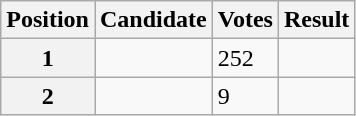<table class="wikitable sortable col3right">
<tr>
<th scope="col">Position</th>
<th scope="col">Candidate</th>
<th scope="col">Votes</th>
<th scope="col">Result</th>
</tr>
<tr>
<th scope="row">1</th>
<td></td>
<td>252</td>
<td></td>
</tr>
<tr>
<th scope="row">2</th>
<td></td>
<td>9</td>
<td></td>
</tr>
</table>
